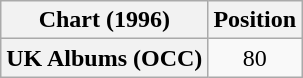<table class="wikitable plainrowheaders" style="text-align:center">
<tr>
<th scope="col">Chart (1996)</th>
<th scope="col">Position</th>
</tr>
<tr>
<th scope="row">UK Albums (OCC)</th>
<td>80</td>
</tr>
</table>
